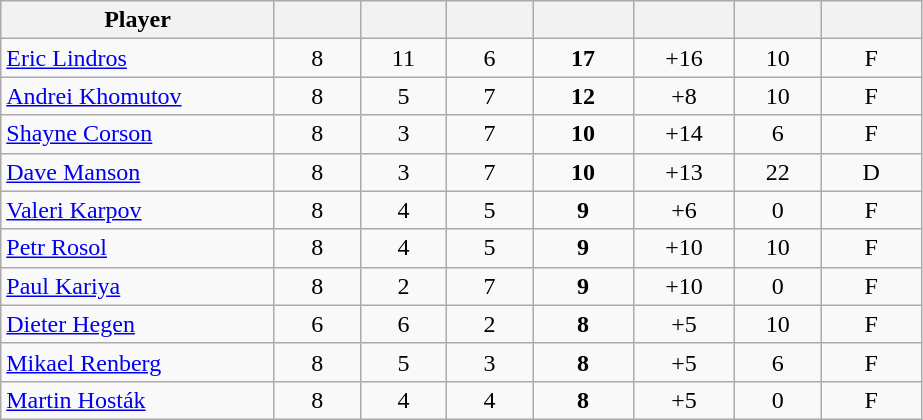<table class="wikitable sortable" style="text-align:center;">
<tr>
<th style="width:175px;">Player</th>
<th style="width:50px;"></th>
<th style="width:50px;"></th>
<th style="width:50px;"></th>
<th style="width:60px;"></th>
<th style="width:60px;"></th>
<th style="width:50px;"></th>
<th style="width:60px;"></th>
</tr>
<tr>
<td style="text-align:left;"> <a href='#'>Eric Lindros</a></td>
<td>8</td>
<td>11</td>
<td>6</td>
<td><strong>17</strong></td>
<td>+16</td>
<td>10</td>
<td>F</td>
</tr>
<tr>
<td style="text-align:left;"> <a href='#'>Andrei Khomutov</a></td>
<td>8</td>
<td>5</td>
<td>7</td>
<td><strong>12</strong></td>
<td>+8</td>
<td>10</td>
<td>F</td>
</tr>
<tr>
<td style="text-align:left;"> <a href='#'>Shayne Corson</a></td>
<td>8</td>
<td>3</td>
<td>7</td>
<td><strong>10</strong></td>
<td>+14</td>
<td>6</td>
<td>F</td>
</tr>
<tr>
<td style="text-align:left;"> <a href='#'>Dave Manson</a></td>
<td>8</td>
<td>3</td>
<td>7</td>
<td><strong>10</strong></td>
<td>+13</td>
<td>22</td>
<td>D</td>
</tr>
<tr>
<td style="text-align:left;"> <a href='#'>Valeri Karpov</a></td>
<td>8</td>
<td>4</td>
<td>5</td>
<td><strong>9</strong></td>
<td>+6</td>
<td>0</td>
<td>F</td>
</tr>
<tr>
<td style="text-align:left;"> <a href='#'>Petr Rosol</a></td>
<td>8</td>
<td>4</td>
<td>5</td>
<td><strong>9</strong></td>
<td>+10</td>
<td>10</td>
<td>F</td>
</tr>
<tr>
<td style="text-align:left;"> <a href='#'>Paul Kariya</a></td>
<td>8</td>
<td>2</td>
<td>7</td>
<td><strong>9</strong></td>
<td>+10</td>
<td>0</td>
<td>F</td>
</tr>
<tr>
<td style="text-align:left;"> <a href='#'>Dieter Hegen</a></td>
<td>6</td>
<td>6</td>
<td>2</td>
<td><strong>8</strong></td>
<td>+5</td>
<td>10</td>
<td>F</td>
</tr>
<tr>
<td style="text-align:left;"> <a href='#'>Mikael Renberg</a></td>
<td>8</td>
<td>5</td>
<td>3</td>
<td><strong>8</strong></td>
<td>+5</td>
<td>6</td>
<td>F</td>
</tr>
<tr>
<td style="text-align:left;"> <a href='#'>Martin Hosták</a></td>
<td>8</td>
<td>4</td>
<td>4</td>
<td><strong>8</strong></td>
<td>+5</td>
<td>0</td>
<td>F</td>
</tr>
</table>
